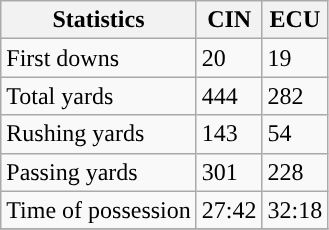<table class="wikitable">
<tr>
<th>Statistics</th>
<th>CIN</th>
<th>ECU</th>
</tr>
<tr>
<td>First downs</td>
<td>20</td>
<td>19</td>
</tr>
<tr>
<td>Total yards</td>
<td>444</td>
<td>282</td>
</tr>
<tr>
<td>Rushing yards</td>
<td>143</td>
<td>54</td>
</tr>
<tr>
<td>Passing yards</td>
<td>301</td>
<td>228</td>
</tr>
<tr>
<td>Time of possession</td>
<td>27:42</td>
<td>32:18</td>
</tr>
<tr>
</tr>
</table>
